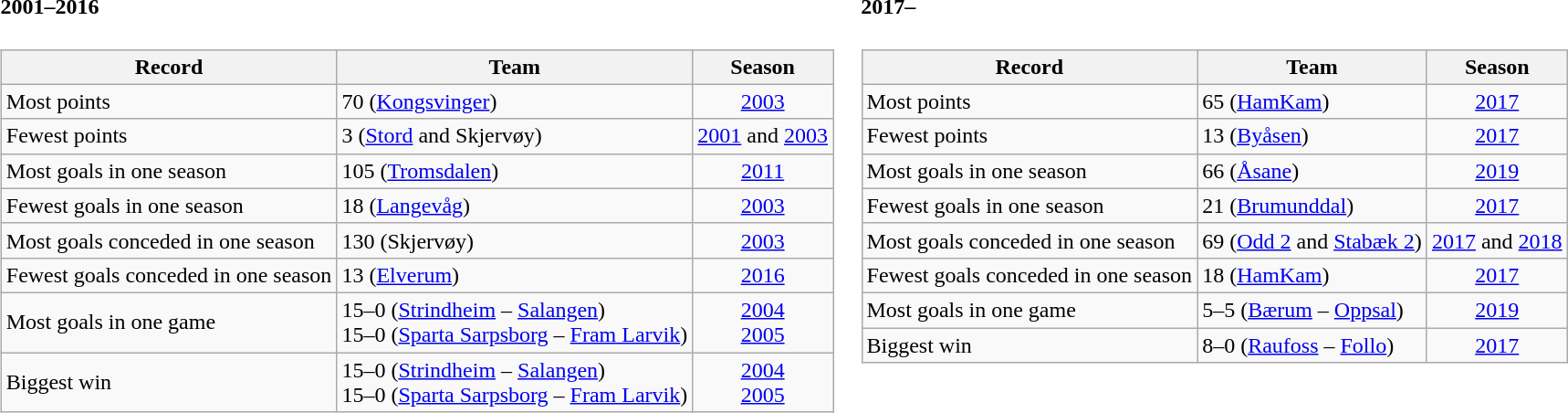<table border="0">
<tr>
<td valign="top"><br><h4>2001–2016</h4><table clear="left" class="wikitable">
<tr>
<th>Record</th>
<th>Team</th>
<th>Season</th>
</tr>
<tr>
<td>Most points</td>
<td>70 (<a href='#'>Kongsvinger</a>)</td>
<td align=center><a href='#'>2003</a></td>
</tr>
<tr>
<td>Fewest points</td>
<td>3 (<a href='#'>Stord</a> and Skjervøy)</td>
<td align=center><a href='#'>2001</a> and <a href='#'>2003</a></td>
</tr>
<tr>
<td>Most goals in one season</td>
<td>105 (<a href='#'>Tromsdalen</a>)</td>
<td align=center><a href='#'>2011</a></td>
</tr>
<tr>
<td>Fewest goals in one season</td>
<td>18 (<a href='#'>Langevåg</a>)</td>
<td align=center><a href='#'>2003</a></td>
</tr>
<tr>
<td>Most goals conceded in one season</td>
<td>130 (Skjervøy)</td>
<td align=center><a href='#'>2003</a></td>
</tr>
<tr>
<td>Fewest goals conceded in one season</td>
<td>13 (<a href='#'>Elverum</a>)</td>
<td align=center><a href='#'>2016</a></td>
</tr>
<tr>
<td>Most goals in one game</td>
<td>15–0 (<a href='#'>Strindheim</a> – <a href='#'>Salangen</a>)<br>15–0 (<a href='#'>Sparta Sarpsborg</a> – <a href='#'>Fram Larvik</a>)</td>
<td align=center><a href='#'>2004</a><br><a href='#'>2005</a></td>
</tr>
<tr>
<td>Biggest win</td>
<td>15–0 (<a href='#'>Strindheim</a> – <a href='#'>Salangen</a>)<br>15–0 (<a href='#'>Sparta Sarpsborg</a> – <a href='#'>Fram Larvik</a>)</td>
<td align=center><a href='#'>2004</a><br><a href='#'>2005</a></td>
</tr>
</table>
</td>
<td valign="top"><br><h4>2017–</h4><table clear="left" class="wikitable">
<tr>
<th>Record</th>
<th>Team</th>
<th>Season</th>
</tr>
<tr>
<td>Most points</td>
<td>65 (<a href='#'>HamKam</a>)</td>
<td align=center><a href='#'>2017</a></td>
</tr>
<tr>
<td>Fewest points</td>
<td>13 (<a href='#'>Byåsen</a>)</td>
<td align=center><a href='#'>2017</a></td>
</tr>
<tr>
<td>Most goals in one season</td>
<td>66 (<a href='#'>Åsane</a>)</td>
<td align=center><a href='#'>2019</a></td>
</tr>
<tr>
<td>Fewest goals in one season</td>
<td>21 (<a href='#'>Brumunddal</a>)</td>
<td align=center><a href='#'>2017</a></td>
</tr>
<tr>
<td>Most goals conceded in one season</td>
<td>69 (<a href='#'>Odd 2</a> and <a href='#'>Stabæk 2</a>)</td>
<td align=center><a href='#'>2017</a> and <a href='#'>2018</a></td>
</tr>
<tr>
<td>Fewest goals conceded in one season</td>
<td>18 (<a href='#'>HamKam</a>)</td>
<td align=center><a href='#'>2017</a></td>
</tr>
<tr>
<td>Most goals in one game</td>
<td>5–5 (<a href='#'>Bærum</a> – <a href='#'>Oppsal</a>)<br></td>
<td align=center><a href='#'>2019</a></td>
</tr>
<tr>
<td>Biggest win</td>
<td>8–0 (<a href='#'>Raufoss</a> – <a href='#'>Follo</a>)</td>
<td align=center><a href='#'>2017</a></td>
</tr>
</table>
</td>
</tr>
</table>
